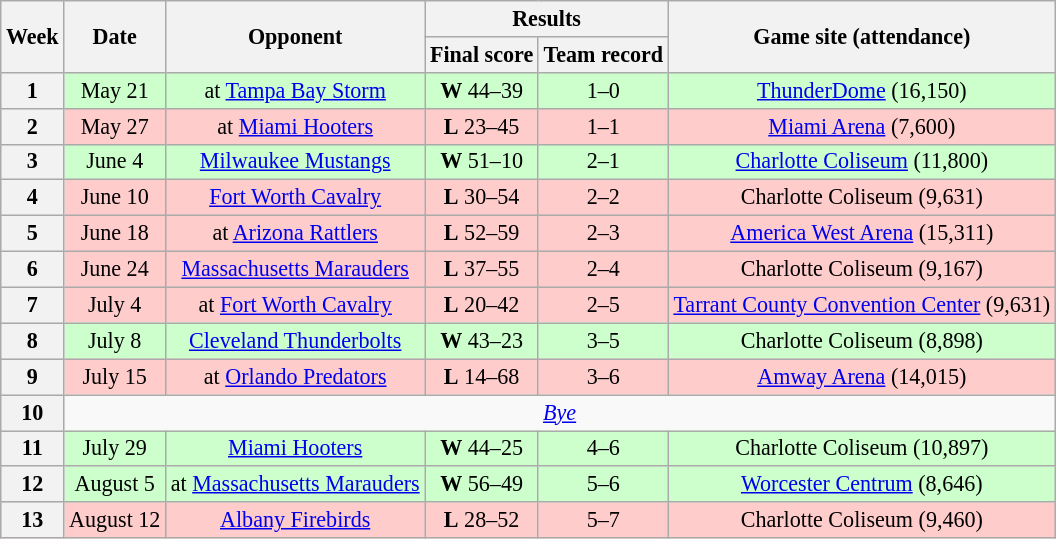<table class="wikitable" style="font-size: 92%;" "align=center">
<tr>
<th rowspan="2">Week</th>
<th rowspan="2">Date</th>
<th rowspan="2">Opponent</th>
<th colspan="2">Results</th>
<th rowspan="2">Game site (attendance)</th>
</tr>
<tr>
<th>Final score</th>
<th>Team record</th>
</tr>
<tr style="background:#cfc">
<th>1</th>
<td style="text-align:center;">May 21</td>
<td style="text-align:center;">at <a href='#'>Tampa Bay Storm</a></td>
<td style="text-align:center;"><strong>W</strong> 44–39</td>
<td style="text-align:center;">1–0</td>
<td style="text-align:center;"><a href='#'>ThunderDome</a> (16,150)</td>
</tr>
<tr style="background:#fcc">
<th>2</th>
<td style="text-align:center;">May 27</td>
<td style="text-align:center;">at <a href='#'>Miami Hooters</a></td>
<td style="text-align:center;"><strong>L</strong> 23–45</td>
<td style="text-align:center;">1–1</td>
<td style="text-align:center;"><a href='#'>Miami Arena</a> (7,600)</td>
</tr>
<tr style="background:#cfc">
<th>3</th>
<td style="text-align:center;">June 4</td>
<td style="text-align:center;"><a href='#'>Milwaukee Mustangs</a></td>
<td style="text-align:center;"><strong>W</strong> 51–10</td>
<td style="text-align:center;">2–1</td>
<td style="text-align:center;"><a href='#'>Charlotte Coliseum</a> (11,800)</td>
</tr>
<tr style="background:#fcc">
<th>4</th>
<td style="text-align:center;">June 10</td>
<td style="text-align:center;"><a href='#'>Fort Worth Cavalry</a></td>
<td style="text-align:center;"><strong>L</strong> 30–54</td>
<td style="text-align:center;">2–2</td>
<td style="text-align:center;">Charlotte Coliseum (9,631)</td>
</tr>
<tr style="background:#fcc">
<th>5</th>
<td style="text-align:center;">June 18</td>
<td style="text-align:center;">at <a href='#'>Arizona Rattlers</a></td>
<td style="text-align:center;"><strong>L</strong> 52–59</td>
<td style="text-align:center;">2–3</td>
<td style="text-align:center;"><a href='#'>America West Arena</a> (15,311)</td>
</tr>
<tr style="background:#fcc">
<th>6</th>
<td style="text-align:center;">June 24</td>
<td style="text-align:center;"><a href='#'>Massachusetts Marauders</a></td>
<td style="text-align:center;"><strong>L</strong> 37–55</td>
<td style="text-align:center;">2–4</td>
<td style="text-align:center;">Charlotte Coliseum (9,167)</td>
</tr>
<tr style="background:#fcc">
<th>7</th>
<td style="text-align:center;">July 4</td>
<td style="text-align:center;">at <a href='#'>Fort Worth Cavalry</a></td>
<td style="text-align:center;"><strong>L</strong> 20–42</td>
<td style="text-align:center;">2–5</td>
<td style="text-align:center;"><a href='#'>Tarrant County Convention Center</a> (9,631)</td>
</tr>
<tr style="background:#cfc">
<th>8</th>
<td style="text-align:center;">July 8</td>
<td style="text-align:center;"><a href='#'>Cleveland Thunderbolts</a></td>
<td style="text-align:center;"><strong>W</strong> 43–23</td>
<td style="text-align:center;">3–5</td>
<td style="text-align:center;">Charlotte Coliseum (8,898)</td>
</tr>
<tr style="background:#fcc">
<th>9</th>
<td style="text-align:center;">July 15</td>
<td style="text-align:center;">at <a href='#'>Orlando Predators</a></td>
<td style="text-align:center;"><strong>L</strong> 14–68</td>
<td style="text-align:center;">3–6</td>
<td style="text-align:center;"><a href='#'>Amway Arena</a> (14,015)</td>
</tr>
<tr style=>
<th>10</th>
<td colspan="8" style="text-align:center;"><em><a href='#'>Bye</a></em></td>
</tr>
<tr style="background:#cfc">
<th>11</th>
<td style="text-align:center;">July 29</td>
<td style="text-align:center;"><a href='#'>Miami Hooters</a></td>
<td style="text-align:center;"><strong>W</strong> 44–25</td>
<td style="text-align:center;">4–6</td>
<td style="text-align:center;">Charlotte Coliseum (10,897)</td>
</tr>
<tr style="background:#cfc">
<th>12</th>
<td style="text-align:center;">August 5</td>
<td style="text-align:center;">at <a href='#'>Massachusetts Marauders</a></td>
<td style="text-align:center;"><strong>W</strong> 56–49</td>
<td style="text-align:center;">5–6</td>
<td style="text-align:center;"><a href='#'>Worcester Centrum</a> (8,646)</td>
</tr>
<tr style="background:#fcc">
<th>13</th>
<td style="text-align:center;">August 12</td>
<td style="text-align:center;"><a href='#'>Albany Firebirds</a></td>
<td style="text-align:center;"><strong>L</strong> 28–52</td>
<td style="text-align:center;">5–7</td>
<td style="text-align:center;">Charlotte Coliseum (9,460)</td>
</tr>
</table>
